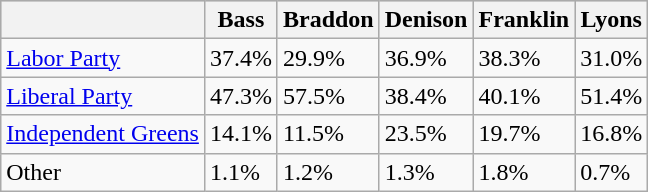<table class="wikitable">
<tr style="background:#ccc;">
<th></th>
<th>Bass</th>
<th>Braddon</th>
<th>Denison</th>
<th>Franklin</th>
<th>Lyons</th>
</tr>
<tr>
<td><a href='#'>Labor Party</a></td>
<td>37.4%</td>
<td>29.9%</td>
<td>36.9%</td>
<td>38.3%</td>
<td>31.0%</td>
</tr>
<tr>
<td><a href='#'>Liberal Party</a></td>
<td>47.3%</td>
<td>57.5%</td>
<td>38.4%</td>
<td>40.1%</td>
<td>51.4%</td>
</tr>
<tr>
<td><a href='#'>Independent Greens</a></td>
<td>14.1%</td>
<td>11.5%</td>
<td>23.5%</td>
<td>19.7%</td>
<td>16.8%</td>
</tr>
<tr>
<td>Other</td>
<td>1.1%</td>
<td>1.2%</td>
<td>1.3%</td>
<td>1.8%</td>
<td>0.7%</td>
</tr>
</table>
